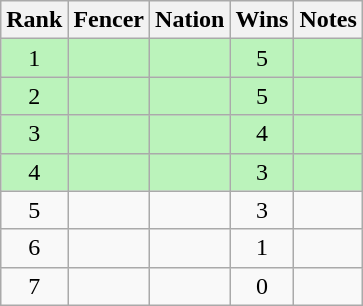<table class="wikitable sortable" style="text-align:center">
<tr>
<th>Rank</th>
<th>Fencer</th>
<th>Nation</th>
<th>Wins</th>
<th>Notes</th>
</tr>
<tr bgcolor=bbf3bb>
<td>1</td>
<td align=left></td>
<td align=left></td>
<td>5</td>
<td></td>
</tr>
<tr bgcolor=bbf3bb>
<td>2</td>
<td align=left></td>
<td align=left></td>
<td>5</td>
<td></td>
</tr>
<tr bgcolor=bbf3bb>
<td>3</td>
<td align=left></td>
<td align=left></td>
<td>4</td>
<td></td>
</tr>
<tr bgcolor=bbf3bb>
<td>4</td>
<td align=left></td>
<td align=left></td>
<td>3</td>
<td></td>
</tr>
<tr>
<td>5</td>
<td align=left></td>
<td align=left></td>
<td>3</td>
<td></td>
</tr>
<tr>
<td>6</td>
<td align=left></td>
<td align=left></td>
<td>1</td>
<td></td>
</tr>
<tr>
<td>7</td>
<td align=left></td>
<td align=left></td>
<td>0</td>
<td></td>
</tr>
</table>
